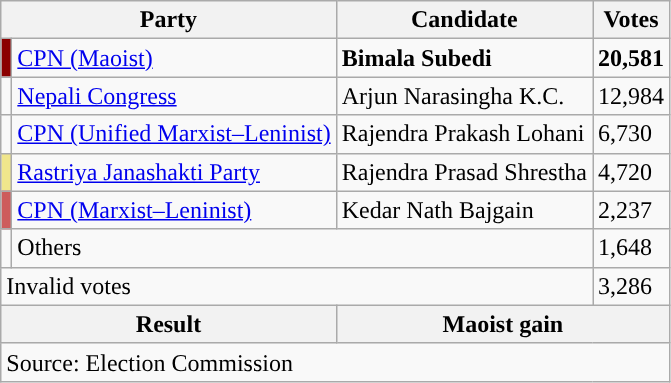<table class="wikitable">
<tr>
<th colspan="2">Party</th>
<th>Candidate</th>
<th>Votes</th>
</tr>
<tr>
<td style="background-color:darkred"></td>
<td><a href='#'>CPN (Maoist)</a></td>
<td><strong>Bimala Subedi</strong></td>
<td><strong>20,581</strong></td>
</tr>
<tr>
<td style="background-color:"></td>
<td><a href='#'>Nepali Congress</a></td>
<td>Arjun Narasingha K.C.</td>
<td>12,984</td>
</tr>
<tr>
<td style="background-color:"></td>
<td><a href='#'>CPN (Unified Marxist–Leninist)</a></td>
<td>Rajendra Prakash Lohani</td>
<td>6,730</td>
</tr>
<tr>
<td style="background-color:khaki"></td>
<td><a href='#'>Rastriya Janashakti Party</a></td>
<td>Rajendra Prasad Shrestha</td>
<td>4,720</td>
</tr>
<tr>
<td style="background-color:indianred"></td>
<td><a href='#'>CPN (Marxist–Leninist)</a></td>
<td>Kedar Nath Bajgain</td>
<td>2,237</td>
</tr>
<tr>
<td></td>
<td colspan="2">Others</td>
<td>1,648</td>
</tr>
<tr>
<td colspan="3">Invalid votes</td>
<td>3,286</td>
</tr>
<tr>
<th colspan="2">Result</th>
<th colspan="2">Maoist gain</th>
</tr>
<tr>
<td colspan="4">Source: Election Commission</td>
</tr>
</table>
